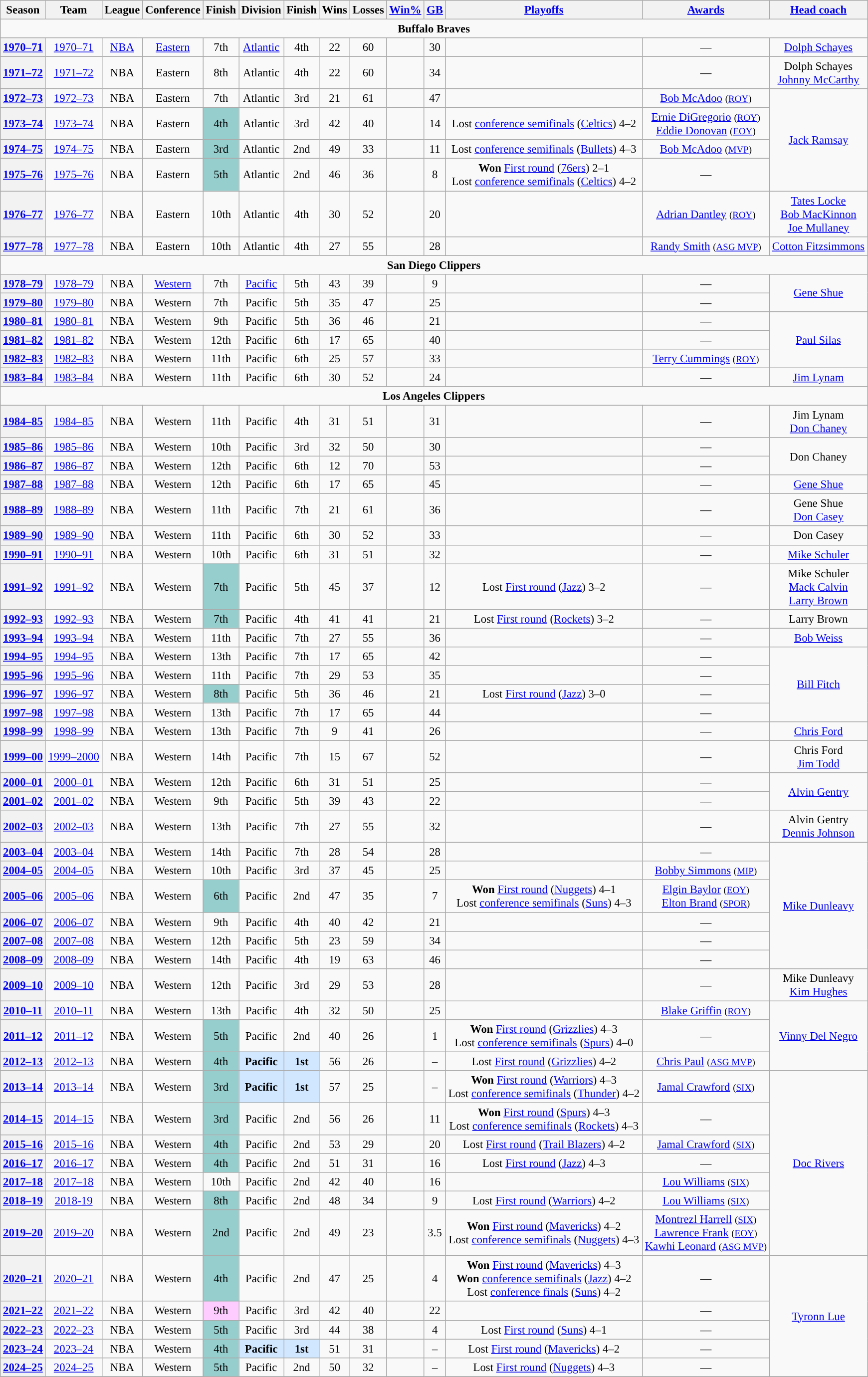<table class="wikitable plainrowheaders" style="text-align:center; font-size:95%" summary="Season (sortable), Team, Conference, Conference finish (sortable), Division, Division finish (sortable), Wins (sortable), Losses (sortable), Win% (sortable), Games behind (sortable), Playoffs, Awards and Head coach">
<tr>
<th scope="col">Season</th>
<th scope="col" class="unsortable">Team</th>
<th scope="col">League</th>
<th scope="col" class="unsortable">Conference</th>
<th scope="col">Finish</th>
<th scope="col" class="unsortable">Division</th>
<th scope="col">Finish</th>
<th scope="col">Wins</th>
<th scope="col">Losses</th>
<th scope="col"><a href='#'>Win%</a></th>
<th scope="col"><a href='#'>GB</a></th>
<th scope="col" class="unsortable"><a href='#'>Playoffs</a></th>
<th scope="col" class="unsortable"><a href='#'>Awards</a></th>
<th scope="col"><a href='#'>Head coach</a></th>
</tr>
<tr>
<td colspan="16" align=center><strong>Buffalo Braves</strong></td>
</tr>
<tr>
<th><a href='#'>1970–71</a></th>
<td><a href='#'>1970–71</a></td>
<td><a href='#'>NBA</a></td>
<td><a href='#'>Eastern</a></td>
<td>7th</td>
<td><a href='#'>Atlantic</a></td>
<td>4th</td>
<td>22</td>
<td>60</td>
<td></td>
<td>30</td>
<td></td>
<td>—</td>
<td><a href='#'>Dolph Schayes</a></td>
</tr>
<tr>
<th><a href='#'>1971–72</a></th>
<td><a href='#'>1971–72</a></td>
<td>NBA</td>
<td>Eastern</td>
<td>8th</td>
<td>Atlantic</td>
<td>4th</td>
<td>22</td>
<td>60</td>
<td></td>
<td>34</td>
<td></td>
<td>—</td>
<td>Dolph Schayes<br><a href='#'>Johnny McCarthy</a></td>
</tr>
<tr>
<th><a href='#'>1972–73</a></th>
<td><a href='#'>1972–73</a></td>
<td>NBA</td>
<td>Eastern</td>
<td>7th</td>
<td>Atlantic</td>
<td>3rd</td>
<td>21</td>
<td>61</td>
<td></td>
<td>47</td>
<td></td>
<td><a href='#'>Bob McAdoo</a> <small>(<a href='#'>ROY</a>)</small></td>
<td rowspan=4><a href='#'>Jack Ramsay</a></td>
</tr>
<tr>
<th><a href='#'>1973–74</a></th>
<td><a href='#'>1973–74</a></td>
<td>NBA</td>
<td>Eastern</td>
<td bgcolor="#96CDCD">4th</td>
<td>Atlantic</td>
<td>3rd</td>
<td>42</td>
<td>40</td>
<td></td>
<td>14</td>
<td>Lost <a href='#'>conference semifinals</a> (<a href='#'>Celtics</a>) 4–2</td>
<td><a href='#'>Ernie DiGregorio</a> <small>(<a href='#'>ROY</a>)</small><br><a href='#'>Eddie Donovan</a> <small>(<a href='#'>EOY</a>)</small></td>
</tr>
<tr>
<th><a href='#'>1974–75</a></th>
<td><a href='#'>1974–75</a></td>
<td>NBA</td>
<td>Eastern</td>
<td bgcolor="#96CDCD">3rd</td>
<td>Atlantic</td>
<td>2nd</td>
<td>49</td>
<td>33</td>
<td></td>
<td>11</td>
<td>Lost <a href='#'>conference semifinals</a> (<a href='#'>Bullets</a>) 4–3</td>
<td><a href='#'>Bob McAdoo</a> <small>(<a href='#'>MVP</a>)</small></td>
</tr>
<tr>
<th><a href='#'>1975–76</a></th>
<td><a href='#'>1975–76</a></td>
<td>NBA</td>
<td>Eastern</td>
<td bgcolor="#96CDCD">5th</td>
<td>Atlantic</td>
<td>2nd</td>
<td>46</td>
<td>36</td>
<td></td>
<td>8</td>
<td><strong>Won</strong> <a href='#'>First round</a> (<a href='#'>76ers</a>) 2–1<br> Lost <a href='#'>conference semifinals</a> (<a href='#'>Celtics</a>) 4–2</td>
<td>—</td>
</tr>
<tr>
<th><a href='#'>1976–77</a></th>
<td><a href='#'>1976–77</a></td>
<td>NBA</td>
<td>Eastern</td>
<td>10th</td>
<td>Atlantic</td>
<td>4th</td>
<td>30</td>
<td>52</td>
<td></td>
<td>20</td>
<td></td>
<td><a href='#'>Adrian Dantley</a> <small>(<a href='#'>ROY</a>)</small></td>
<td><a href='#'>Tates Locke</a><br><a href='#'>Bob MacKinnon</a><br><a href='#'>Joe Mullaney</a></td>
</tr>
<tr>
<th><a href='#'>1977–78</a></th>
<td><a href='#'>1977–78</a></td>
<td>NBA</td>
<td>Eastern</td>
<td>10th</td>
<td>Atlantic</td>
<td>4th</td>
<td>27</td>
<td>55</td>
<td></td>
<td>28</td>
<td></td>
<td><a href='#'>Randy Smith</a> <small>(<a href='#'>ASG MVP</a>)</small></td>
<td><a href='#'>Cotton Fitzsimmons</a></td>
</tr>
<tr>
<td colspan="16" align=center><strong>San Diego Clippers</strong></td>
</tr>
<tr>
<th><a href='#'>1978–79</a></th>
<td><a href='#'>1978–79</a></td>
<td>NBA</td>
<td><a href='#'>Western</a></td>
<td>7th</td>
<td><a href='#'>Pacific</a></td>
<td>5th</td>
<td>43</td>
<td>39</td>
<td></td>
<td>9</td>
<td></td>
<td>—</td>
<td rowspan=2><a href='#'>Gene Shue</a></td>
</tr>
<tr>
<th><a href='#'>1979–80</a></th>
<td><a href='#'>1979–80</a></td>
<td>NBA</td>
<td>Western</td>
<td>7th</td>
<td>Pacific</td>
<td>5th</td>
<td>35</td>
<td>47</td>
<td></td>
<td>25</td>
<td></td>
<td>—</td>
</tr>
<tr>
<th><a href='#'>1980–81</a></th>
<td><a href='#'>1980–81</a></td>
<td>NBA</td>
<td>Western</td>
<td>9th</td>
<td>Pacific</td>
<td>5th</td>
<td>36</td>
<td>46</td>
<td></td>
<td>21</td>
<td></td>
<td>—</td>
<td rowspan=3><a href='#'>Paul Silas</a></td>
</tr>
<tr>
<th><a href='#'>1981–82</a></th>
<td><a href='#'>1981–82</a></td>
<td>NBA</td>
<td>Western</td>
<td>12th</td>
<td>Pacific</td>
<td>6th</td>
<td>17</td>
<td>65</td>
<td></td>
<td>40</td>
<td></td>
<td>—</td>
</tr>
<tr>
<th><a href='#'>1982–83</a></th>
<td><a href='#'>1982–83</a></td>
<td>NBA</td>
<td>Western</td>
<td>11th</td>
<td>Pacific</td>
<td>6th</td>
<td>25</td>
<td>57</td>
<td></td>
<td>33</td>
<td></td>
<td><a href='#'>Terry Cummings</a> <small>(<a href='#'>ROY</a>)</small></td>
</tr>
<tr>
<th><a href='#'>1983–84</a></th>
<td><a href='#'>1983–84</a></td>
<td>NBA</td>
<td>Western</td>
<td>11th</td>
<td>Pacific</td>
<td>6th</td>
<td>30</td>
<td>52</td>
<td></td>
<td>24</td>
<td></td>
<td>—</td>
<td><a href='#'>Jim Lynam</a></td>
</tr>
<tr>
<td colspan="16" align=center><strong>Los Angeles Clippers</strong></td>
</tr>
<tr>
<th><a href='#'>1984–85</a></th>
<td><a href='#'>1984–85</a></td>
<td>NBA</td>
<td>Western</td>
<td>11th</td>
<td>Pacific</td>
<td>4th</td>
<td>31</td>
<td>51</td>
<td></td>
<td>31</td>
<td></td>
<td>—</td>
<td>Jim Lynam<br><a href='#'>Don Chaney</a></td>
</tr>
<tr>
<th><a href='#'>1985–86</a></th>
<td><a href='#'>1985–86</a></td>
<td>NBA</td>
<td>Western</td>
<td>10th</td>
<td>Pacific</td>
<td>3rd</td>
<td>32</td>
<td>50</td>
<td></td>
<td>30</td>
<td></td>
<td>—</td>
<td rowspan=2>Don Chaney</td>
</tr>
<tr>
<th><a href='#'>1986–87</a></th>
<td><a href='#'>1986–87</a></td>
<td>NBA</td>
<td>Western</td>
<td>12th</td>
<td>Pacific</td>
<td>6th</td>
<td>12</td>
<td>70</td>
<td></td>
<td>53</td>
<td></td>
<td>—</td>
</tr>
<tr>
<th><a href='#'>1987–88</a></th>
<td><a href='#'>1987–88</a></td>
<td>NBA</td>
<td>Western</td>
<td>12th</td>
<td>Pacific</td>
<td>6th</td>
<td>17</td>
<td>65</td>
<td></td>
<td>45</td>
<td></td>
<td>—</td>
<td><a href='#'>Gene Shue</a></td>
</tr>
<tr>
<th><a href='#'>1988–89</a></th>
<td><a href='#'>1988–89</a></td>
<td>NBA</td>
<td>Western</td>
<td>11th</td>
<td>Pacific</td>
<td>7th</td>
<td>21</td>
<td>61</td>
<td></td>
<td>36</td>
<td></td>
<td>—</td>
<td>Gene Shue<br><a href='#'>Don Casey</a></td>
</tr>
<tr>
<th><a href='#'>1989–90</a></th>
<td><a href='#'>1989–90</a></td>
<td>NBA</td>
<td>Western</td>
<td>11th</td>
<td>Pacific</td>
<td>6th</td>
<td>30</td>
<td>52</td>
<td></td>
<td>33</td>
<td></td>
<td>—</td>
<td>Don Casey</td>
</tr>
<tr>
<th><a href='#'>1990–91</a></th>
<td><a href='#'>1990–91</a></td>
<td>NBA</td>
<td>Western</td>
<td>10th</td>
<td>Pacific</td>
<td>6th</td>
<td>31</td>
<td>51</td>
<td></td>
<td>32</td>
<td></td>
<td>—</td>
<td><a href='#'>Mike Schuler</a></td>
</tr>
<tr>
<th><a href='#'>1991–92</a></th>
<td><a href='#'>1991–92</a></td>
<td>NBA</td>
<td>Western</td>
<td bgcolor="#96CDCD">7th</td>
<td>Pacific</td>
<td>5th</td>
<td>45</td>
<td>37</td>
<td></td>
<td>12</td>
<td>Lost <a href='#'>First round</a> (<a href='#'>Jazz</a>) 3–2</td>
<td>—</td>
<td>Mike Schuler<br><a href='#'>Mack Calvin</a><br><a href='#'>Larry Brown</a></td>
</tr>
<tr>
<th><a href='#'>1992–93</a></th>
<td><a href='#'>1992–93</a></td>
<td>NBA</td>
<td>Western</td>
<td bgcolor="#96CDCD">7th</td>
<td>Pacific</td>
<td>4th</td>
<td>41</td>
<td>41</td>
<td></td>
<td>21</td>
<td>Lost <a href='#'>First round</a> (<a href='#'>Rockets</a>) 3–2</td>
<td>—</td>
<td>Larry Brown</td>
</tr>
<tr>
<th><a href='#'>1993–94</a></th>
<td><a href='#'>1993–94</a></td>
<td>NBA</td>
<td>Western</td>
<td>11th</td>
<td>Pacific</td>
<td>7th</td>
<td>27</td>
<td>55</td>
<td></td>
<td>36</td>
<td></td>
<td>—</td>
<td><a href='#'>Bob Weiss</a></td>
</tr>
<tr>
<th><a href='#'>1994–95</a></th>
<td><a href='#'>1994–95</a></td>
<td>NBA</td>
<td>Western</td>
<td>13th</td>
<td>Pacific</td>
<td>7th</td>
<td>17</td>
<td>65</td>
<td></td>
<td>42</td>
<td></td>
<td>—</td>
<td rowspan=4><a href='#'>Bill Fitch</a></td>
</tr>
<tr>
<th><a href='#'>1995–96</a></th>
<td><a href='#'>1995–96</a></td>
<td>NBA</td>
<td>Western</td>
<td>11th</td>
<td>Pacific</td>
<td>7th</td>
<td>29</td>
<td>53</td>
<td></td>
<td>35</td>
<td></td>
<td>—</td>
</tr>
<tr>
<th><a href='#'>1996–97</a></th>
<td><a href='#'>1996–97</a></td>
<td>NBA</td>
<td>Western</td>
<td bgcolor="#96CDCD">8th</td>
<td>Pacific</td>
<td>5th</td>
<td>36</td>
<td>46</td>
<td></td>
<td>21</td>
<td>Lost <a href='#'>First round</a> (<a href='#'>Jazz</a>) 3–0</td>
<td>—</td>
</tr>
<tr>
<th><a href='#'>1997–98</a></th>
<td><a href='#'>1997–98</a></td>
<td>NBA</td>
<td>Western</td>
<td>13th</td>
<td>Pacific</td>
<td>7th</td>
<td>17</td>
<td>65</td>
<td></td>
<td>44</td>
<td></td>
<td>—</td>
</tr>
<tr>
<th><a href='#'>1998–99</a></th>
<td><a href='#'>1998–99</a></td>
<td>NBA</td>
<td>Western</td>
<td>13th</td>
<td>Pacific</td>
<td>7th</td>
<td>9</td>
<td>41</td>
<td></td>
<td>26</td>
<td></td>
<td>—</td>
<td><a href='#'>Chris Ford</a></td>
</tr>
<tr>
<th><a href='#'>1999–00</a></th>
<td><a href='#'>1999–2000</a></td>
<td>NBA</td>
<td>Western</td>
<td>14th</td>
<td>Pacific</td>
<td>7th</td>
<td>15</td>
<td>67</td>
<td></td>
<td>52</td>
<td></td>
<td>—</td>
<td>Chris Ford<br><a href='#'>Jim Todd</a></td>
</tr>
<tr>
<th><a href='#'>2000–01</a></th>
<td><a href='#'>2000–01</a></td>
<td>NBA</td>
<td>Western</td>
<td>12th</td>
<td>Pacific</td>
<td>6th</td>
<td>31</td>
<td>51</td>
<td></td>
<td>25</td>
<td></td>
<td>—</td>
<td rowspan=2><a href='#'>Alvin Gentry</a></td>
</tr>
<tr>
<th><a href='#'>2001–02</a></th>
<td><a href='#'>2001–02</a></td>
<td>NBA</td>
<td>Western</td>
<td>9th</td>
<td>Pacific</td>
<td>5th</td>
<td>39</td>
<td>43</td>
<td></td>
<td>22</td>
<td></td>
<td>—</td>
</tr>
<tr>
<th><a href='#'>2002–03</a></th>
<td><a href='#'>2002–03</a></td>
<td>NBA</td>
<td>Western</td>
<td>13th</td>
<td>Pacific</td>
<td>7th</td>
<td>27</td>
<td>55</td>
<td></td>
<td>32</td>
<td></td>
<td>—</td>
<td>Alvin Gentry<br><a href='#'>Dennis Johnson</a></td>
</tr>
<tr>
<th><a href='#'>2003–04</a></th>
<td><a href='#'>2003–04</a></td>
<td>NBA</td>
<td>Western</td>
<td>14th</td>
<td>Pacific</td>
<td>7th</td>
<td>28</td>
<td>54</td>
<td></td>
<td>28</td>
<td></td>
<td>—</td>
<td rowspan=6><a href='#'>Mike Dunleavy</a></td>
</tr>
<tr>
<th><a href='#'>2004–05</a></th>
<td><a href='#'>2004–05</a></td>
<td>NBA</td>
<td>Western</td>
<td>10th</td>
<td>Pacific</td>
<td>3rd</td>
<td>37</td>
<td>45</td>
<td></td>
<td>25</td>
<td></td>
<td><a href='#'>Bobby Simmons</a> <small>(<a href='#'>MIP</a>)</small></td>
</tr>
<tr>
<th><a href='#'>2005–06</a></th>
<td><a href='#'>2005–06</a></td>
<td>NBA</td>
<td>Western</td>
<td bgcolor="#96CDCD">6th</td>
<td>Pacific</td>
<td>2nd</td>
<td>47</td>
<td>35</td>
<td></td>
<td>7</td>
<td><strong>Won</strong> <a href='#'>First round</a> (<a href='#'>Nuggets</a>) 4–1<br> Lost <a href='#'>conference semifinals</a> (<a href='#'>Suns</a>) 4–3</td>
<td><a href='#'>Elgin Baylor</a> <small>(<a href='#'>EOY</a>)</small><br><a href='#'>Elton Brand</a> <small>(<a href='#'>SPOR</a>)</small></td>
</tr>
<tr>
<th><a href='#'>2006–07</a></th>
<td><a href='#'>2006–07</a></td>
<td>NBA</td>
<td>Western</td>
<td>9th</td>
<td>Pacific</td>
<td>4th</td>
<td>40</td>
<td>42</td>
<td></td>
<td>21</td>
<td></td>
<td>—</td>
</tr>
<tr>
<th><a href='#'>2007–08</a></th>
<td><a href='#'>2007–08</a></td>
<td>NBA</td>
<td>Western</td>
<td>12th</td>
<td>Pacific</td>
<td>5th</td>
<td>23</td>
<td>59</td>
<td></td>
<td>34</td>
<td></td>
<td>—</td>
</tr>
<tr>
<th><a href='#'>2008–09</a></th>
<td><a href='#'>2008–09</a></td>
<td>NBA</td>
<td>Western</td>
<td>14th</td>
<td>Pacific</td>
<td>4th</td>
<td>19</td>
<td>63</td>
<td></td>
<td>46</td>
<td></td>
<td>—</td>
</tr>
<tr>
<th><a href='#'>2009–10</a></th>
<td><a href='#'>2009–10</a></td>
<td>NBA</td>
<td>Western</td>
<td>12th</td>
<td>Pacific</td>
<td>3rd</td>
<td>29</td>
<td>53</td>
<td></td>
<td>28</td>
<td></td>
<td>—</td>
<td>Mike Dunleavy<br><a href='#'>Kim Hughes</a></td>
</tr>
<tr>
<th><a href='#'>2010–11</a></th>
<td><a href='#'>2010–11</a></td>
<td>NBA</td>
<td>Western</td>
<td>13th</td>
<td>Pacific</td>
<td>4th</td>
<td>32</td>
<td>50</td>
<td></td>
<td>25</td>
<td></td>
<td><a href='#'>Blake Griffin</a> <small>(<a href='#'>ROY</a>)</small></td>
<td rowspan=3><a href='#'>Vinny Del Negro</a></td>
</tr>
<tr>
<th><a href='#'>2011–12</a></th>
<td><a href='#'>2011–12</a></td>
<td>NBA</td>
<td>Western</td>
<td bgcolor="#96CDCD">5th</td>
<td>Pacific</td>
<td>2nd</td>
<td>40</td>
<td>26</td>
<td></td>
<td>1</td>
<td><strong>Won</strong> <a href='#'>First round</a> (<a href='#'>Grizzlies</a>) 4–3<br> Lost <a href='#'>conference semifinals</a> (<a href='#'>Spurs</a>) 4–0</td>
<td>—</td>
</tr>
<tr>
<th><a href='#'>2012–13</a></th>
<td><a href='#'>2012–13</a></td>
<td>NBA</td>
<td>Western</td>
<td bgcolor="#96CDCD">4th</td>
<td bgcolor="#D0E7FF"><strong>Pacific</strong></td>
<td bgcolor="#D0E7FF"><strong>1st</strong></td>
<td>56</td>
<td>26</td>
<td></td>
<td>–</td>
<td>Lost <a href='#'>First round</a> (<a href='#'>Grizzlies</a>) 4–2</td>
<td><a href='#'>Chris Paul</a> <small>(<a href='#'>ASG MVP</a>)</small></td>
</tr>
<tr>
<th><a href='#'>2013–14</a></th>
<td><a href='#'>2013–14</a></td>
<td>NBA</td>
<td>Western</td>
<td bgcolor="#96CDCD">3rd</td>
<td bgcolor="#D0E7FF"><strong>Pacific</strong></td>
<td bgcolor="#D0E7FF"><strong>1st</strong></td>
<td>57</td>
<td>25</td>
<td></td>
<td>–</td>
<td><strong>Won</strong> <a href='#'>First round</a> (<a href='#'>Warriors</a>) 4–3<br> Lost <a href='#'>conference semifinals</a> (<a href='#'>Thunder</a>) 4–2</td>
<td><a href='#'>Jamal Crawford</a> <small>(<a href='#'>SIX</a>)</small></td>
<td rowspan=7><a href='#'>Doc Rivers</a></td>
</tr>
<tr>
<th><a href='#'>2014–15</a></th>
<td><a href='#'>2014–15</a></td>
<td>NBA</td>
<td>Western</td>
<td bgcolor="#96CDCD">3rd</td>
<td bgcolor="">Pacific</td>
<td bgcolor="">2nd</td>
<td>56</td>
<td>26</td>
<td></td>
<td>11</td>
<td><strong>Won</strong> <a href='#'>First round</a> (<a href='#'>Spurs</a>) 4–3<br> Lost <a href='#'>conference semifinals</a> (<a href='#'>Rockets</a>) 4–3</td>
<td>—</td>
</tr>
<tr>
<th><a href='#'>2015–16</a></th>
<td><a href='#'>2015–16</a></td>
<td>NBA</td>
<td>Western</td>
<td bgcolor="#96CDCD">4th</td>
<td>Pacific</td>
<td>2nd</td>
<td>53</td>
<td>29</td>
<td></td>
<td>20</td>
<td>Lost <a href='#'>First round</a> (<a href='#'>Trail Blazers</a>) 4–2</td>
<td><a href='#'>Jamal Crawford</a> <small>(<a href='#'>SIX</a>)</small></td>
</tr>
<tr>
<th><a href='#'>2016–17</a></th>
<td><a href='#'>2016–17</a></td>
<td>NBA</td>
<td>Western</td>
<td bgcolor="#96CDCD">4th</td>
<td>Pacific</td>
<td>2nd</td>
<td>51</td>
<td>31</td>
<td></td>
<td>16</td>
<td>Lost <a href='#'>First round</a> (<a href='#'>Jazz</a>) 4–3</td>
<td>—</td>
</tr>
<tr>
<th><a href='#'>2017–18</a></th>
<td><a href='#'>2017–18</a></td>
<td>NBA</td>
<td>Western</td>
<td>10th</td>
<td>Pacific</td>
<td>2nd</td>
<td>42</td>
<td>40</td>
<td></td>
<td>16</td>
<td></td>
<td><a href='#'>Lou Williams</a> <small>(<a href='#'>SIX</a>)</small></td>
</tr>
<tr>
<th><a href='#'>2018–19</a></th>
<td><a href='#'>2018-19</a></td>
<td>NBA</td>
<td>Western</td>
<td bgcolor="#96CDCD">8th</td>
<td>Pacific</td>
<td>2nd</td>
<td>48</td>
<td>34</td>
<td></td>
<td>9</td>
<td>Lost <a href='#'>First round</a> (<a href='#'>Warriors</a>) 4–2</td>
<td><a href='#'>Lou Williams</a> <small>(<a href='#'>SIX</a>)</small></td>
</tr>
<tr>
<th><a href='#'>2019–20</a></th>
<td><a href='#'>2019–20</a></td>
<td>NBA</td>
<td>Western</td>
<td bgcolor="#96CDCD">2nd</td>
<td>Pacific</td>
<td>2nd</td>
<td>49</td>
<td>23</td>
<td></td>
<td>3.5</td>
<td><strong>Won</strong> <a href='#'>First round</a> (<a href='#'>Mavericks</a>) 4–2<br> Lost <a href='#'>conference semifinals</a> (<a href='#'>Nuggets</a>) 4–3</td>
<td><a href='#'>Montrezl Harrell</a> <small>(<a href='#'>SIX</a>)</small><br><a href='#'>Lawrence Frank</a> <small>(<a href='#'>EOY</a>)</small> <br><a href='#'>Kawhi Leonard</a> <small>(<a href='#'>ASG MVP</a>)</small></td>
</tr>
<tr>
<th><a href='#'>2020–21</a></th>
<td><a href='#'>2020–21</a></td>
<td>NBA</td>
<td>Western</td>
<td bgcolor="#96CDCD">4th</td>
<td>Pacific</td>
<td>2nd</td>
<td>47</td>
<td>25</td>
<td></td>
<td>4</td>
<td><strong>Won</strong> <a href='#'>First round</a> (<a href='#'>Mavericks</a>) 4–3<br> <strong>Won</strong> <a href='#'>conference semifinals</a> (<a href='#'>Jazz</a>) 4–2<br> Lost <a href='#'>conference finals</a> (<a href='#'>Suns</a>) 4–2</td>
<td>—</td>
<td rowspan=5><a href='#'>Tyronn Lue</a></td>
</tr>
<tr>
<th><a href='#'>2021–22</a></th>
<td><a href='#'>2021–22</a></td>
<td>NBA</td>
<td>Western</td>
<td bgcolor="#FFCCFF">9th</td>
<td>Pacific</td>
<td>3rd</td>
<td>42</td>
<td>40</td>
<td></td>
<td>22</td>
<td></td>
<td>—</td>
</tr>
<tr>
<th><a href='#'>2022–23</a></th>
<td><a href='#'>2022–23</a></td>
<td>NBA</td>
<td>Western</td>
<td bgcolor="#96CDCD">5th</td>
<td>Pacific</td>
<td>3rd</td>
<td>44</td>
<td>38</td>
<td></td>
<td>4</td>
<td>Lost <a href='#'>First round</a> (<a href='#'>Suns</a>) 4–1</td>
<td>—</td>
</tr>
<tr>
<th><a href='#'>2023–24</a></th>
<td><a href='#'>2023–24</a></td>
<td>NBA</td>
<td>Western</td>
<td bgcolor="#96CDCD">4th</td>
<td bgcolor="#D0E7FF"><strong>Pacific</strong></td>
<td bgcolor="#D0E7FF"><strong>1st</strong></td>
<td>51</td>
<td>31</td>
<td></td>
<td>–</td>
<td>Lost <a href='#'>First round</a> (<a href='#'>Mavericks</a>) 4–2</td>
<td>—</td>
</tr>
<tr>
<th><a href='#'>2024–25</a></th>
<td><a href='#'>2024–25</a></td>
<td>NBA</td>
<td>Western</td>
<td bgcolor="#96CDCD">5th</td>
<td>Pacific</td>
<td>2nd</td>
<td>50</td>
<td>32</td>
<td></td>
<td>–</td>
<td>Lost <a href='#'>First round</a> (<a href='#'>Nuggets</a>) 4–3</td>
<td>—</td>
</tr>
<tr>
</tr>
</table>
